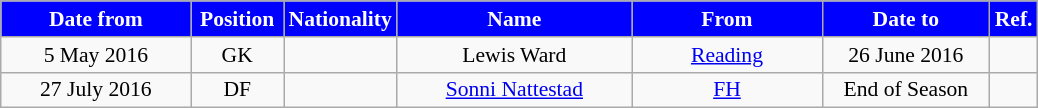<table class="wikitable" style="text-align:center; font-size:90%; ">
<tr>
<th style="background:#00f; color:white; width:120px;">Date from</th>
<th style="background:#00f; color:white; width:55px;">Position</th>
<th style="background:#00f; color:white; width:55px;">Nationality</th>
<th style="background:#00f; color:white; width:150px;">Name</th>
<th style="background:#00f; color:white; width:120px;">From</th>
<th style="background:#00f; color:white; width:105px;">Date to</th>
<th style="background:#00f; color:white; width:25px;">Ref.</th>
</tr>
<tr>
<td>5 May 2016</td>
<td>GK</td>
<td></td>
<td>Lewis Ward</td>
<td><a href='#'>Reading</a></td>
<td>26 June 2016</td>
<td></td>
</tr>
<tr>
<td>27 July 2016</td>
<td>DF</td>
<td></td>
<td><a href='#'>Sonni Nattestad</a></td>
<td><a href='#'>FH</a></td>
<td>End of Season</td>
<td></td>
</tr>
</table>
